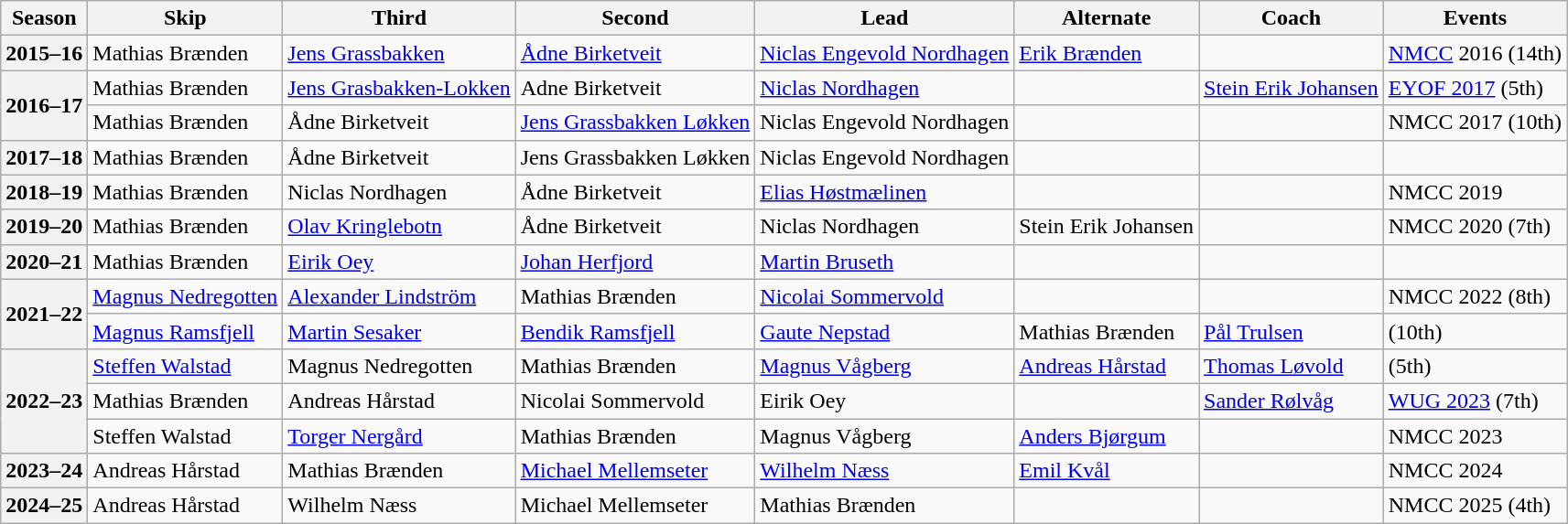<table class="wikitable">
<tr>
<th scope="col">Season</th>
<th scope="col">Skip</th>
<th scope="col">Third</th>
<th scope="col">Second</th>
<th scope="col">Lead</th>
<th scope="col">Alternate</th>
<th scope="col">Coach</th>
<th scope="col">Events</th>
</tr>
<tr>
<th scope="row">2015–16</th>
<td>Mathias Brænden</td>
<td><a href='#'>Jens Grassbakken</a></td>
<td><a href='#'>Ådne Birketveit</a></td>
<td><a href='#'>Niclas Engevold Nordhagen</a></td>
<td><a href='#'>Erik Brænden</a></td>
<td></td>
<td><a href='#'>NMCC</a> 2016 (14th)</td>
</tr>
<tr>
<th scope="row" rowspan="2">2016–17</th>
<td>Mathias Brænden</td>
<td><a href='#'>Jens Grasbakken-Lokken</a></td>
<td>Adne Birketveit</td>
<td><a href='#'>Niclas Nordhagen</a></td>
<td></td>
<td><a href='#'>Stein Erik Johansen</a></td>
<td><a href='#'>EYOF 2017</a> (5th)</td>
</tr>
<tr>
<td>Mathias Brænden</td>
<td>Ådne Birketveit</td>
<td><a href='#'>Jens Grassbakken Løkken</a></td>
<td>Niclas Engevold Nordhagen</td>
<td></td>
<td></td>
<td>NMCC 2017 (10th)</td>
</tr>
<tr>
<th scope="row">2017–18</th>
<td>Mathias Brænden</td>
<td>Ådne Birketveit</td>
<td>Jens Grassbakken Løkken</td>
<td>Niclas Engevold Nordhagen</td>
<td></td>
<td></td>
<td></td>
</tr>
<tr>
<th scope="row">2018–19</th>
<td>Mathias Brænden</td>
<td>Niclas Nordhagen</td>
<td>Ådne Birketveit</td>
<td><a href='#'>Elias Høstmælinen</a></td>
<td></td>
<td></td>
<td>NMCC 2019 </td>
</tr>
<tr>
<th scope="row">2019–20</th>
<td>Mathias Brænden</td>
<td><a href='#'>Olav Kringlebotn</a></td>
<td>Ådne Birketveit</td>
<td>Niclas Nordhagen</td>
<td>Stein Erik Johansen</td>
<td></td>
<td>NMCC 2020 (7th)</td>
</tr>
<tr>
<th scope="row">2020–21</th>
<td>Mathias Brænden</td>
<td><a href='#'>Eirik Oey</a></td>
<td><a href='#'>Johan Herfjord</a></td>
<td><a href='#'>Martin Bruseth</a></td>
<td></td>
<td></td>
<td></td>
</tr>
<tr>
<th scope="row" rowspan="2">2021–22</th>
<td><a href='#'>Magnus Nedregotten</a></td>
<td><a href='#'>Alexander Lindström</a></td>
<td>Mathias Brænden</td>
<td><a href='#'>Nicolai Sommervold</a></td>
<td></td>
<td></td>
<td>NMCC 2022 (8th)</td>
</tr>
<tr>
<td><a href='#'>Magnus Ramsfjell</a></td>
<td><a href='#'>Martin Sesaker</a></td>
<td><a href='#'>Bendik Ramsfjell</a></td>
<td><a href='#'>Gaute Nepstad</a></td>
<td>Mathias Brænden</td>
<td><a href='#'>Pål Trulsen</a></td>
<td> (10th)</td>
</tr>
<tr>
<th scope="row" rowspan="3">2022–23</th>
<td><a href='#'>Steffen Walstad</a></td>
<td>Magnus Nedregotten</td>
<td>Mathias Brænden</td>
<td><a href='#'>Magnus Vågberg</a></td>
<td><a href='#'>Andreas Hårstad</a></td>
<td><a href='#'>Thomas Løvold</a></td>
<td> (5th)</td>
</tr>
<tr>
<td>Mathias Brænden</td>
<td>Andreas Hårstad</td>
<td>Nicolai Sommervold</td>
<td>Eirik Oey</td>
<td></td>
<td><a href='#'>Sander Rølvåg</a></td>
<td><a href='#'>WUG 2023</a> (7th)</td>
</tr>
<tr>
<td>Steffen Walstad</td>
<td><a href='#'>Torger Nergård</a></td>
<td>Mathias Brænden</td>
<td>Magnus Vågberg</td>
<td><a href='#'>Anders Bjørgum</a></td>
<td></td>
<td>NMCC 2023 </td>
</tr>
<tr>
<th scope="row">2023–24</th>
<td>Andreas Hårstad</td>
<td>Mathias Brænden</td>
<td><a href='#'>Michael Mellemseter</a></td>
<td><a href='#'>Wilhelm Næss</a></td>
<td><a href='#'>Emil Kvål</a></td>
<td></td>
<td>NMCC 2024 </td>
</tr>
<tr>
<th scope="row">2024–25</th>
<td>Andreas Hårstad</td>
<td>Wilhelm Næss</td>
<td>Michael Mellemseter</td>
<td>Mathias Brænden</td>
<td></td>
<td></td>
<td>NMCC 2025 (4th)</td>
</tr>
</table>
